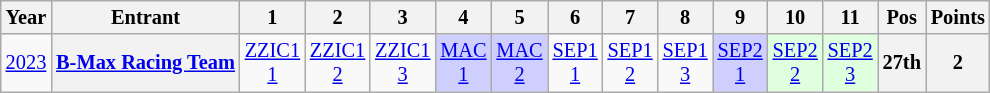<table class="wikitable" style="text-align:center; font-size:85%">
<tr>
<th>Year</th>
<th>Entrant</th>
<th>1</th>
<th>2</th>
<th>3</th>
<th>4</th>
<th>5</th>
<th>6</th>
<th>7</th>
<th>8</th>
<th>9</th>
<th>10</th>
<th>11</th>
<th>Pos</th>
<th>Points</th>
</tr>
<tr>
<td><a href='#'>2023</a></td>
<th nowrap><a href='#'>B-Max Racing Team</a></th>
<td style="background:#;"><a href='#'>ZZIC1<br>1</a><br></td>
<td style="background:#;"><a href='#'>ZZIC1<br>2</a><br></td>
<td style="background:#;"><a href='#'>ZZIC1<br>3</a><br></td>
<td style="background:#CFCFFF;"><a href='#'>MAC<br>1</a><br></td>
<td style="background:#CFCFFF;"><a href='#'>MAC<br>2</a><br></td>
<td style="background:#;"><a href='#'>SEP1<br>1</a><br></td>
<td style="background:#;"><a href='#'>SEP1<br>2</a><br></td>
<td style="background:#;"><a href='#'>SEP1<br>3</a><br></td>
<td style="background:#CFCFFF;"><a href='#'>SEP2<br>1</a><br></td>
<td style="background:#DFFFDF;"><a href='#'>SEP2<br>2</a><br></td>
<td style="background:#DFFFDF;"><a href='#'>SEP2<br>3</a><br></td>
<th>27th</th>
<th>2</th>
</tr>
</table>
